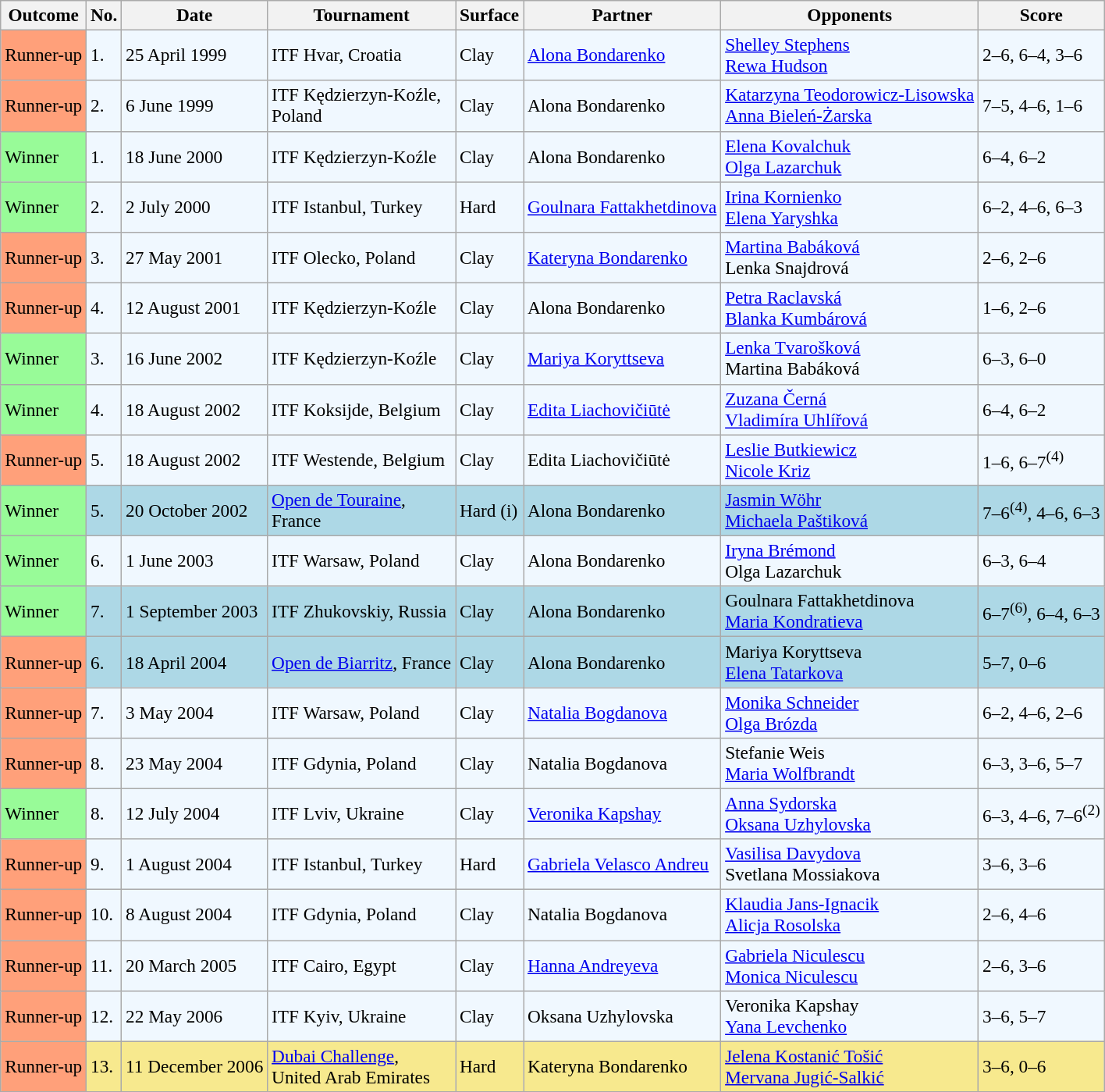<table class="sortable wikitable" style="font-size:97%;">
<tr>
<th>Outcome</th>
<th>No.</th>
<th>Date</th>
<th>Tournament</th>
<th>Surface</th>
<th>Partner</th>
<th>Opponents</th>
<th class="unsortable">Score</th>
</tr>
<tr style="background:#f0f8ff;">
<td bgcolor="FFA07A">Runner-up</td>
<td>1.</td>
<td>25 April 1999</td>
<td>ITF Hvar, Croatia</td>
<td>Clay</td>
<td> <a href='#'>Alona Bondarenko</a></td>
<td> <a href='#'>Shelley Stephens</a> <br>  <a href='#'>Rewa Hudson</a></td>
<td>2–6, 6–4, 3–6</td>
</tr>
<tr style="background:#f0f8ff;">
<td bgcolor="FFA07A">Runner-up</td>
<td>2.</td>
<td>6 June 1999</td>
<td>ITF Kędzierzyn-Koźle, <br>Poland</td>
<td>Clay</td>
<td> Alona Bondarenko</td>
<td> <a href='#'>Katarzyna Teodorowicz-Lisowska</a> <br>  <a href='#'>Anna Bieleń-Żarska</a></td>
<td>7–5, 4–6, 1–6</td>
</tr>
<tr style="background:#f0f8ff;">
<td bgcolor="98FB98">Winner</td>
<td>1.</td>
<td>18 June 2000</td>
<td>ITF Kędzierzyn-Koźle</td>
<td>Clay</td>
<td> Alona Bondarenko</td>
<td> <a href='#'>Elena Kovalchuk</a> <br>  <a href='#'>Olga Lazarchuk</a></td>
<td>6–4, 6–2</td>
</tr>
<tr style="background:#f0f8ff;">
<td bgcolor="98FB98">Winner</td>
<td>2.</td>
<td>2 July 2000</td>
<td>ITF Istanbul, Turkey</td>
<td>Hard</td>
<td> <a href='#'>Goulnara Fattakhetdinova</a></td>
<td> <a href='#'>Irina Kornienko</a> <br>  <a href='#'>Elena Yaryshka</a></td>
<td>6–2, 4–6, 6–3</td>
</tr>
<tr style="background:#f0f8ff;">
<td bgcolor="FFA07A">Runner-up</td>
<td>3.</td>
<td>27 May 2001</td>
<td>ITF Olecko, Poland</td>
<td>Clay</td>
<td> <a href='#'>Kateryna Bondarenko</a></td>
<td> <a href='#'>Martina Babáková</a> <br>  Lenka Snajdrová</td>
<td>2–6, 2–6</td>
</tr>
<tr style="background:#f0f8ff;">
<td bgcolor="FFA07A">Runner-up</td>
<td>4.</td>
<td>12 August 2001</td>
<td>ITF Kędzierzyn-Koźle</td>
<td>Clay</td>
<td> Alona Bondarenko</td>
<td> <a href='#'>Petra Raclavská</a> <br>  <a href='#'>Blanka Kumbárová</a></td>
<td>1–6, 2–6</td>
</tr>
<tr style="background:#f0f8ff;">
<td bgcolor="98FB98">Winner</td>
<td>3.</td>
<td>16 June 2002</td>
<td>ITF Kędzierzyn-Koźle</td>
<td>Clay</td>
<td> <a href='#'>Mariya Koryttseva</a></td>
<td> <a href='#'>Lenka Tvarošková</a> <br>  Martina Babáková</td>
<td>6–3, 6–0</td>
</tr>
<tr style="background:#f0f8ff;">
<td bgcolor="98FB98">Winner</td>
<td>4.</td>
<td>18 August 2002</td>
<td>ITF Koksijde, Belgium</td>
<td>Clay</td>
<td> <a href='#'>Edita Liachovičiūtė</a></td>
<td> <a href='#'>Zuzana Černá</a> <br>  <a href='#'>Vladimíra Uhlířová</a></td>
<td>6–4, 6–2</td>
</tr>
<tr style="background:#f0f8ff;">
<td bgcolor="FFA07A">Runner-up</td>
<td>5.</td>
<td>18 August 2002</td>
<td>ITF Westende, Belgium</td>
<td>Clay</td>
<td> Edita Liachovičiūtė</td>
<td> <a href='#'>Leslie Butkiewicz</a> <br>  <a href='#'>Nicole Kriz</a></td>
<td>1–6, 6–7<sup>(4)</sup></td>
</tr>
<tr style="background:lightblue;">
<td bgcolor="98FB98">Winner</td>
<td>5.</td>
<td>20 October 2002</td>
<td><a href='#'>Open de Touraine</a>, <br>France</td>
<td>Hard (i)</td>
<td> Alona Bondarenko</td>
<td> <a href='#'>Jasmin Wöhr</a> <br>  <a href='#'>Michaela Paštiková</a></td>
<td>7–6<sup>(4)</sup>, 4–6, 6–3</td>
</tr>
<tr style="background:#f0f8ff;">
<td bgcolor="98FB98">Winner</td>
<td>6.</td>
<td>1 June 2003</td>
<td>ITF Warsaw, Poland</td>
<td>Clay</td>
<td> Alona Bondarenko</td>
<td> <a href='#'>Iryna Brémond</a> <br>  Olga Lazarchuk</td>
<td>6–3, 6–4</td>
</tr>
<tr style="background:lightblue;">
<td bgcolor="98FB98">Winner</td>
<td>7.</td>
<td>1 September 2003</td>
<td>ITF Zhukovskiy, Russia</td>
<td>Clay</td>
<td> Alona Bondarenko</td>
<td> Goulnara Fattakhetdinova <br>  <a href='#'>Maria Kondratieva</a></td>
<td>6–7<sup>(6)</sup>, 6–4, 6–3</td>
</tr>
<tr style="background:lightblue;">
<td bgcolor="FFA07A">Runner-up</td>
<td>6.</td>
<td>18 April 2004</td>
<td><a href='#'>Open de Biarritz</a>, France</td>
<td>Clay</td>
<td> Alona Bondarenko</td>
<td> Mariya Koryttseva <br>  <a href='#'>Elena Tatarkova</a></td>
<td>5–7, 0–6</td>
</tr>
<tr style="background:#f0f8ff;">
<td bgcolor="FFA07A">Runner-up</td>
<td>7.</td>
<td>3 May 2004</td>
<td>ITF Warsaw, Poland</td>
<td>Clay</td>
<td> <a href='#'>Natalia Bogdanova</a></td>
<td> <a href='#'>Monika Schneider</a> <br>  <a href='#'>Olga Brózda</a></td>
<td>6–2, 4–6, 2–6</td>
</tr>
<tr style="background:#f0f8ff;">
<td bgcolor="FFA07A">Runner-up</td>
<td>8.</td>
<td>23 May 2004</td>
<td>ITF Gdynia, Poland</td>
<td>Clay</td>
<td> Natalia Bogdanova</td>
<td> Stefanie Weis <br>  <a href='#'>Maria Wolfbrandt</a></td>
<td>6–3, 3–6, 5–7</td>
</tr>
<tr style="background:#f0f8ff;">
<td style="background:#98fb98;">Winner</td>
<td>8.</td>
<td>12 July 2004</td>
<td>ITF Lviv, Ukraine</td>
<td>Clay</td>
<td> <a href='#'>Veronika Kapshay</a></td>
<td> <a href='#'>Anna Sydorska</a> <br>  <a href='#'>Oksana Uzhylovska</a></td>
<td>6–3, 4–6, 7–6<sup>(2)</sup></td>
</tr>
<tr style="background:#f0f8ff;">
<td style="background:#ffa07a;">Runner-up</td>
<td>9.</td>
<td>1 August 2004</td>
<td>ITF Istanbul, Turkey</td>
<td>Hard</td>
<td> <a href='#'>Gabriela Velasco Andreu</a></td>
<td> <a href='#'>Vasilisa Davydova</a> <br>  Svetlana Mossiakova</td>
<td>3–6, 3–6</td>
</tr>
<tr style="background:#f0f8ff;">
<td bgcolor="FFA07A">Runner-up</td>
<td>10.</td>
<td>8 August 2004</td>
<td>ITF Gdynia, Poland</td>
<td>Clay</td>
<td> Natalia Bogdanova</td>
<td> <a href='#'>Klaudia Jans-Ignacik</a> <br>  <a href='#'>Alicja Rosolska</a></td>
<td>2–6, 4–6</td>
</tr>
<tr style="background:#f0f8ff;">
<td bgcolor="FFA07A">Runner-up</td>
<td>11.</td>
<td>20 March 2005</td>
<td>ITF Cairo, Egypt</td>
<td>Clay</td>
<td> <a href='#'>Hanna Andreyeva</a></td>
<td> <a href='#'>Gabriela Niculescu</a> <br>  <a href='#'>Monica Niculescu</a></td>
<td>2–6, 3–6</td>
</tr>
<tr style="background:#f0f8ff;">
<td bgcolor="FFA07A">Runner-up</td>
<td>12.</td>
<td>22 May 2006</td>
<td>ITF Kyiv, Ukraine</td>
<td>Clay</td>
<td> Oksana Uzhylovska</td>
<td> Veronika Kapshay <br>  <a href='#'>Yana Levchenko</a></td>
<td>3–6, 5–7</td>
</tr>
<tr style="background:#f7e98e;">
<td bgcolor="FFA07A">Runner-up</td>
<td>13.</td>
<td>11 December 2006</td>
<td><a href='#'>Dubai Challenge</a>, <br>United Arab Emirates</td>
<td>Hard</td>
<td> Kateryna Bondarenko</td>
<td> <a href='#'>Jelena Kostanić Tošić</a> <br>  <a href='#'>Mervana Jugić-Salkić</a></td>
<td>3–6, 0–6</td>
</tr>
</table>
